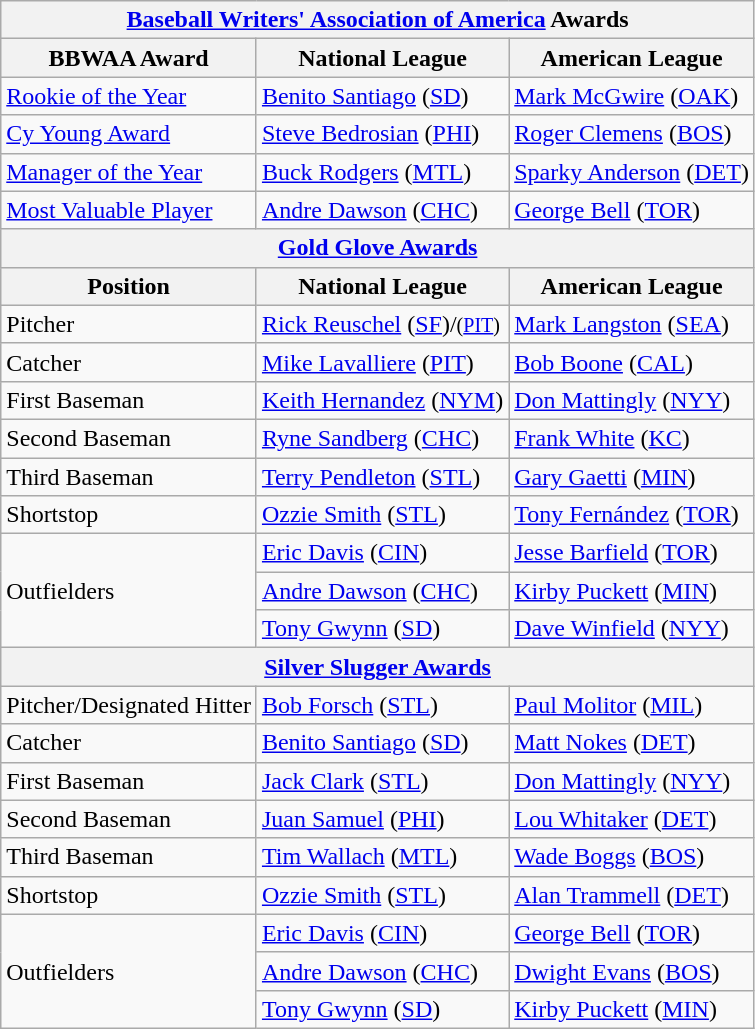<table class="wikitable">
<tr>
<th colspan="3"><a href='#'>Baseball Writers' Association of America</a> Awards</th>
</tr>
<tr>
<th>BBWAA Award</th>
<th>National League</th>
<th>American League</th>
</tr>
<tr>
<td><a href='#'>Rookie of the Year</a></td>
<td><a href='#'>Benito Santiago</a> (<a href='#'>SD</a>)</td>
<td><a href='#'>Mark McGwire</a> (<a href='#'>OAK</a>)</td>
</tr>
<tr>
<td><a href='#'>Cy Young Award</a></td>
<td><a href='#'>Steve Bedrosian</a> (<a href='#'>PHI</a>)</td>
<td><a href='#'>Roger Clemens</a> (<a href='#'>BOS</a>)</td>
</tr>
<tr>
<td><a href='#'>Manager of the Year</a></td>
<td><a href='#'>Buck Rodgers</a> (<a href='#'>MTL</a>)</td>
<td><a href='#'>Sparky Anderson</a> (<a href='#'>DET</a>)</td>
</tr>
<tr>
<td><a href='#'>Most Valuable Player</a></td>
<td><a href='#'>Andre Dawson</a> (<a href='#'>CHC</a>)</td>
<td><a href='#'>George Bell</a> (<a href='#'>TOR</a>)</td>
</tr>
<tr>
<th colspan="3"><a href='#'>Gold Glove Awards</a></th>
</tr>
<tr>
<th>Position</th>
<th>National League</th>
<th>American League</th>
</tr>
<tr>
<td>Pitcher</td>
<td><a href='#'>Rick Reuschel</a> (<a href='#'>SF</a>)/<small>(<a href='#'>PIT</a>)</small></td>
<td><a href='#'>Mark Langston</a> (<a href='#'>SEA</a>)</td>
</tr>
<tr>
<td>Catcher</td>
<td><a href='#'>Mike Lavalliere</a> (<a href='#'>PIT</a>)</td>
<td><a href='#'>Bob Boone</a> (<a href='#'>CAL</a>)</td>
</tr>
<tr>
<td>First Baseman</td>
<td><a href='#'>Keith Hernandez</a> (<a href='#'>NYM</a>)</td>
<td><a href='#'>Don Mattingly</a> (<a href='#'>NYY</a>)</td>
</tr>
<tr>
<td>Second Baseman</td>
<td><a href='#'>Ryne Sandberg</a> (<a href='#'>CHC</a>)</td>
<td><a href='#'>Frank White</a> (<a href='#'>KC</a>)</td>
</tr>
<tr>
<td>Third Baseman</td>
<td><a href='#'>Terry Pendleton</a> (<a href='#'>STL</a>)</td>
<td><a href='#'>Gary Gaetti</a> (<a href='#'>MIN</a>)</td>
</tr>
<tr>
<td>Shortstop</td>
<td><a href='#'>Ozzie Smith</a> (<a href='#'>STL</a>)</td>
<td><a href='#'>Tony Fernández</a> (<a href='#'>TOR</a>)</td>
</tr>
<tr>
<td rowspan="3">Outfielders</td>
<td><a href='#'>Eric Davis</a> (<a href='#'>CIN</a>)</td>
<td><a href='#'>Jesse Barfield</a> (<a href='#'>TOR</a>)</td>
</tr>
<tr>
<td><a href='#'>Andre Dawson</a> (<a href='#'>CHC</a>)</td>
<td><a href='#'>Kirby Puckett</a> (<a href='#'>MIN</a>)</td>
</tr>
<tr>
<td><a href='#'>Tony Gwynn</a> (<a href='#'>SD</a>)</td>
<td><a href='#'>Dave Winfield</a>  (<a href='#'>NYY</a>)</td>
</tr>
<tr>
<th colspan="3"><a href='#'>Silver Slugger Awards</a></th>
</tr>
<tr>
<td>Pitcher/Designated Hitter</td>
<td><a href='#'>Bob Forsch</a> (<a href='#'>STL</a>)</td>
<td><a href='#'>Paul Molitor</a> (<a href='#'>MIL</a>)</td>
</tr>
<tr>
<td>Catcher</td>
<td><a href='#'>Benito Santiago</a> (<a href='#'>SD</a>)</td>
<td><a href='#'>Matt Nokes</a> (<a href='#'>DET</a>)</td>
</tr>
<tr>
<td>First Baseman</td>
<td><a href='#'>Jack Clark</a> (<a href='#'>STL</a>)</td>
<td><a href='#'>Don Mattingly</a> (<a href='#'>NYY</a>)</td>
</tr>
<tr>
<td>Second Baseman</td>
<td><a href='#'>Juan Samuel</a> (<a href='#'>PHI</a>)</td>
<td><a href='#'>Lou Whitaker</a> (<a href='#'>DET</a>)</td>
</tr>
<tr>
<td>Third Baseman</td>
<td><a href='#'>Tim Wallach</a> (<a href='#'>MTL</a>)</td>
<td><a href='#'>Wade Boggs</a> (<a href='#'>BOS</a>)</td>
</tr>
<tr>
<td>Shortstop</td>
<td><a href='#'>Ozzie Smith</a> (<a href='#'>STL</a>)</td>
<td><a href='#'>Alan Trammell</a> (<a href='#'>DET</a>)</td>
</tr>
<tr>
<td rowspan="3">Outfielders</td>
<td><a href='#'>Eric Davis</a> (<a href='#'>CIN</a>)</td>
<td><a href='#'>George Bell</a> (<a href='#'>TOR</a>)</td>
</tr>
<tr>
<td><a href='#'>Andre Dawson</a> (<a href='#'>CHC</a>)</td>
<td><a href='#'>Dwight Evans</a> (<a href='#'>BOS</a>)</td>
</tr>
<tr>
<td><a href='#'>Tony Gwynn</a> (<a href='#'>SD</a>)</td>
<td><a href='#'>Kirby Puckett</a> (<a href='#'>MIN</a>)</td>
</tr>
</table>
